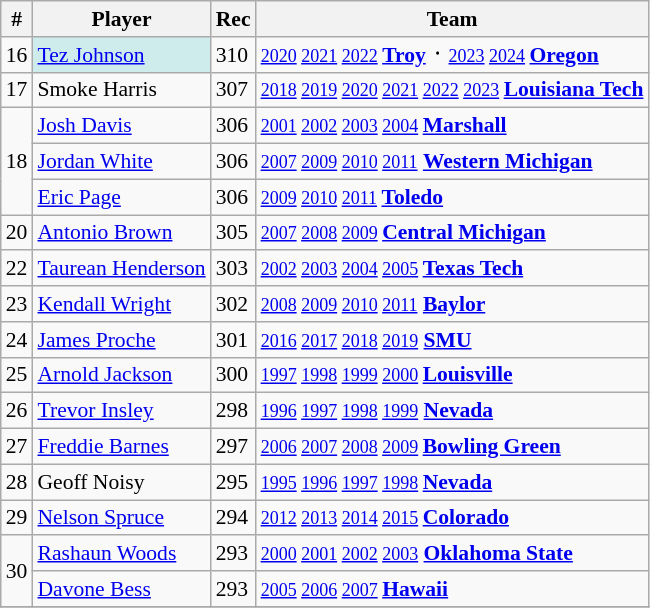<table class="wikitable" style="font-size:90%; white-space: nowrap;">
<tr>
<th>#</th>
<th>Player</th>
<th>Rec</th>
<th>Team</th>
</tr>
<tr>
<td>16</td>
<td style="background: #CFECEC;"><a href='#'>Tez Johnson</a></td>
<td><abbr>310</abbr></td>
<td><small> <a href='#'>2020</a> <a href='#'>2021</a> <a href='#'>2022</a> </small> <strong><a href='#'>Troy</a></strong> ᛫ <small> <a href='#'>2023</a> <a href='#'>2024</a> </small> <strong><a href='#'>Oregon</a></strong></td>
</tr>
<tr>
<td>17</td>
<td>Smoke Harris</td>
<td>307</td>
<td colspan=2><small> <a href='#'>2018</a> <a href='#'>2019</a> <a href='#'>2020</a> <a href='#'>2021</a> <a href='#'>2022</a> <a href='#'>2023</a> </small> <strong><a href='#'>Louisiana Tech</a></strong></td>
</tr>
<tr>
<td rowspan=3>18</td>
<td><a href='#'>Josh Davis</a></td>
<td>306</td>
<td colspan=2><small> <a href='#'>2001</a> <a href='#'>2002</a> <a href='#'>2003</a> <a href='#'>2004</a> </small> <strong><a href='#'>Marshall</a></strong></td>
</tr>
<tr>
<td><a href='#'>Jordan White</a></td>
<td>306</td>
<td colspan=2><small> <a href='#'>2007</a> <a href='#'>2009</a> <a href='#'>2010</a> <a href='#'>2011</a></small> <strong><a href='#'>Western Michigan</a></strong></td>
</tr>
<tr>
<td><a href='#'>Eric Page</a></td>
<td>306</td>
<td colspan=2><small> <a href='#'>2009</a> <a href='#'>2010</a> <a href='#'>2011</a> </small> <strong><a href='#'>Toledo</a></strong></td>
</tr>
<tr>
<td>20</td>
<td><a href='#'>Antonio Brown</a></td>
<td>305</td>
<td><small> <a href='#'>2007</a> <a href='#'>2008</a> <a href='#'>2009</a> </small> <strong><a href='#'>Central Michigan</a></strong></td>
</tr>
<tr>
<td>22</td>
<td><a href='#'>Taurean Henderson</a></td>
<td>303</td>
<td><small> <a href='#'>2002</a> <a href='#'>2003</a> <a href='#'>2004</a> <a href='#'>2005</a> </small> <strong><a href='#'>Texas Tech</a></strong></td>
</tr>
<tr>
<td>23</td>
<td><a href='#'>Kendall Wright</a></td>
<td>302</td>
<td><small><a href='#'>2008</a> <a href='#'>2009</a> <a href='#'>2010</a> <a href='#'>2011</a></small> <strong><a href='#'>Baylor</a></strong></td>
</tr>
<tr>
<td>24</td>
<td><a href='#'>James Proche</a></td>
<td>301</td>
<td><small> <a href='#'>2016</a> <a href='#'>2017</a> <a href='#'>2018</a> <a href='#'>2019</a></small> <strong><a href='#'>SMU</a></strong></td>
</tr>
<tr>
<td>25</td>
<td><a href='#'>Arnold Jackson</a></td>
<td>300</td>
<td><small> <a href='#'>1997</a> <a href='#'>1998</a> <a href='#'>1999</a> <a href='#'>2000</a> </small> <strong><a href='#'>Louisville</a> </strong></td>
</tr>
<tr>
<td>26</td>
<td><a href='#'>Trevor Insley</a></td>
<td>298</td>
<td><small> <a href='#'>1996</a> <a href='#'>1997</a> <a href='#'>1998</a> <a href='#'>1999</a></small> <strong><a href='#'>Nevada</a></strong></td>
</tr>
<tr>
<td>27</td>
<td><a href='#'>Freddie Barnes</a></td>
<td>297</td>
<td><small> <a href='#'>2006</a> <a href='#'>2007</a> <a href='#'>2008</a> <a href='#'>2009</a> </small> <strong><a href='#'>Bowling Green</a></strong></td>
</tr>
<tr>
<td>28</td>
<td>Geoff Noisy</td>
<td>295</td>
<td><small><a href='#'>1995</a> <a href='#'>1996</a> <a href='#'>1997</a> <a href='#'>1998</a> </small> <strong><a href='#'>Nevada</a></strong></td>
</tr>
<tr>
<td>29</td>
<td><a href='#'>Nelson Spruce</a></td>
<td>294</td>
<td><small> <a href='#'>2012</a> <a href='#'>2013</a> <a href='#'>2014</a> <a href='#'>2015</a> </small> <strong><a href='#'>Colorado</a></strong></td>
</tr>
<tr>
<td rowspan=2>30</td>
<td><a href='#'>Rashaun Woods</a></td>
<td>293</td>
<td><small> <a href='#'>2000</a> <a href='#'>2001</a> <a href='#'>2002</a> <a href='#'>2003</a></small> <strong><a href='#'>Oklahoma State</a></strong></td>
</tr>
<tr>
<td><a href='#'>Davone Bess</a></td>
<td>293</td>
<td><small> <a href='#'>2005</a> <a href='#'>2006</a> <a href='#'>2007</a> </small> <strong><a href='#'>Hawaii</a></strong></td>
</tr>
<tr>
</tr>
</table>
